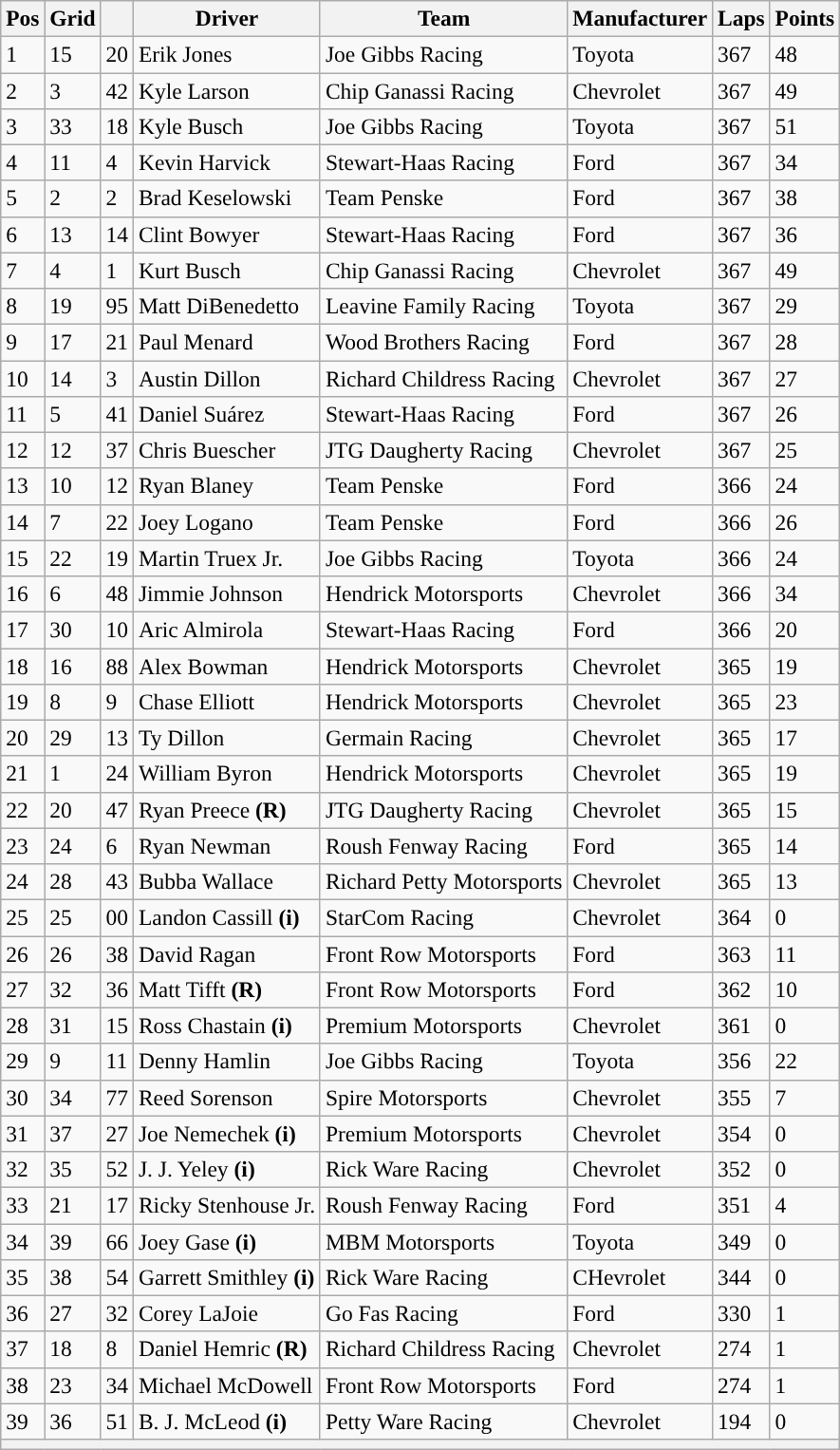<table class="wikitable" style="font-size:98%">
<tr>
<th>Pos</th>
<th>Grid</th>
<th></th>
<th>Driver</th>
<th>Team</th>
<th>Manufacturer</th>
<th>Laps</th>
<th>Points</th>
</tr>
<tr>
<td>1</td>
<td>15</td>
<td>20</td>
<td>Erik Jones</td>
<td>Joe Gibbs Racing</td>
<td>Toyota</td>
<td>367</td>
<td>48</td>
</tr>
<tr>
<td>2</td>
<td>3</td>
<td>42</td>
<td>Kyle Larson</td>
<td>Chip Ganassi Racing</td>
<td>Chevrolet</td>
<td>367</td>
<td>49</td>
</tr>
<tr>
<td>3</td>
<td>33</td>
<td>18</td>
<td>Kyle Busch</td>
<td>Joe Gibbs Racing</td>
<td>Toyota</td>
<td>367</td>
<td>51</td>
</tr>
<tr>
<td>4</td>
<td>11</td>
<td>4</td>
<td>Kevin Harvick</td>
<td>Stewart-Haas Racing</td>
<td>Ford</td>
<td>367</td>
<td>34</td>
</tr>
<tr>
<td>5</td>
<td>2</td>
<td>2</td>
<td>Brad Keselowski</td>
<td>Team Penske</td>
<td>Ford</td>
<td>367</td>
<td>38</td>
</tr>
<tr>
<td>6</td>
<td>13</td>
<td>14</td>
<td>Clint Bowyer</td>
<td>Stewart-Haas Racing</td>
<td>Ford</td>
<td>367</td>
<td>36</td>
</tr>
<tr>
<td>7</td>
<td>4</td>
<td>1</td>
<td>Kurt Busch</td>
<td>Chip Ganassi Racing</td>
<td>Chevrolet</td>
<td>367</td>
<td>49</td>
</tr>
<tr>
<td>8</td>
<td>19</td>
<td>95</td>
<td>Matt DiBenedetto</td>
<td>Leavine Family Racing</td>
<td>Toyota</td>
<td>367</td>
<td>29</td>
</tr>
<tr>
<td>9</td>
<td>17</td>
<td>21</td>
<td>Paul Menard</td>
<td>Wood Brothers Racing</td>
<td>Ford</td>
<td>367</td>
<td>28</td>
</tr>
<tr>
<td>10</td>
<td>14</td>
<td>3</td>
<td>Austin Dillon</td>
<td>Richard Childress Racing</td>
<td>Chevrolet</td>
<td>367</td>
<td>27</td>
</tr>
<tr>
<td>11</td>
<td>5</td>
<td>41</td>
<td>Daniel Suárez</td>
<td>Stewart-Haas Racing</td>
<td>Ford</td>
<td>367</td>
<td>26</td>
</tr>
<tr>
<td>12</td>
<td>12</td>
<td>37</td>
<td>Chris Buescher</td>
<td>JTG Daugherty Racing</td>
<td>Chevrolet</td>
<td>367</td>
<td>25</td>
</tr>
<tr>
<td>13</td>
<td>10</td>
<td>12</td>
<td>Ryan Blaney</td>
<td>Team Penske</td>
<td>Ford</td>
<td>366</td>
<td>24</td>
</tr>
<tr>
<td>14</td>
<td>7</td>
<td>22</td>
<td>Joey Logano</td>
<td>Team Penske</td>
<td>Ford</td>
<td>366</td>
<td>26</td>
</tr>
<tr>
<td>15</td>
<td>22</td>
<td>19</td>
<td>Martin Truex Jr.</td>
<td>Joe Gibbs Racing</td>
<td>Toyota</td>
<td>366</td>
<td>24</td>
</tr>
<tr>
<td>16</td>
<td>6</td>
<td>48</td>
<td>Jimmie Johnson</td>
<td>Hendrick Motorsports</td>
<td>Chevrolet</td>
<td>366</td>
<td>34</td>
</tr>
<tr>
<td>17</td>
<td>30</td>
<td>10</td>
<td>Aric Almirola</td>
<td>Stewart-Haas Racing</td>
<td>Ford</td>
<td>366</td>
<td>20</td>
</tr>
<tr>
<td>18</td>
<td>16</td>
<td>88</td>
<td>Alex Bowman</td>
<td>Hendrick Motorsports</td>
<td>Chevrolet</td>
<td>365</td>
<td>19</td>
</tr>
<tr>
<td>19</td>
<td>8</td>
<td>9</td>
<td>Chase Elliott</td>
<td>Hendrick Motorsports</td>
<td>Chevrolet</td>
<td>365</td>
<td>23</td>
</tr>
<tr>
<td>20</td>
<td>29</td>
<td>13</td>
<td>Ty Dillon</td>
<td>Germain Racing</td>
<td>Chevrolet</td>
<td>365</td>
<td>17</td>
</tr>
<tr>
<td>21</td>
<td>1</td>
<td>24</td>
<td>William Byron</td>
<td>Hendrick Motorsports</td>
<td>Chevrolet</td>
<td>365</td>
<td>19</td>
</tr>
<tr>
<td>22</td>
<td>20</td>
<td>47</td>
<td>Ryan Preece <strong>(R)</strong></td>
<td>JTG Daugherty Racing</td>
<td>Chevrolet</td>
<td>365</td>
<td>15</td>
</tr>
<tr>
<td>23</td>
<td>24</td>
<td>6</td>
<td>Ryan Newman</td>
<td>Roush Fenway Racing</td>
<td>Ford</td>
<td>365</td>
<td>14</td>
</tr>
<tr>
<td>24</td>
<td>28</td>
<td>43</td>
<td>Bubba Wallace</td>
<td>Richard Petty Motorsports</td>
<td>Chevrolet</td>
<td>365</td>
<td>13</td>
</tr>
<tr>
<td>25</td>
<td>25</td>
<td>00</td>
<td>Landon Cassill <strong>(i)</strong></td>
<td>StarCom Racing</td>
<td>Chevrolet</td>
<td>364</td>
<td>0</td>
</tr>
<tr>
<td>26</td>
<td>26</td>
<td>38</td>
<td>David Ragan</td>
<td>Front Row Motorsports</td>
<td>Ford</td>
<td>363</td>
<td>11</td>
</tr>
<tr>
<td>27</td>
<td>32</td>
<td>36</td>
<td>Matt Tifft <strong>(R)</strong></td>
<td>Front Row Motorsports</td>
<td>Ford</td>
<td>362</td>
<td>10</td>
</tr>
<tr>
<td>28</td>
<td>31</td>
<td>15</td>
<td>Ross Chastain <strong>(i)</strong></td>
<td>Premium Motorsports</td>
<td>Chevrolet</td>
<td>361</td>
<td>0</td>
</tr>
<tr>
<td>29</td>
<td>9</td>
<td>11</td>
<td>Denny Hamlin</td>
<td>Joe Gibbs Racing</td>
<td>Toyota</td>
<td>356</td>
<td>22</td>
</tr>
<tr>
<td>30</td>
<td>34</td>
<td>77</td>
<td>Reed Sorenson</td>
<td>Spire Motorsports</td>
<td>Chevrolet</td>
<td>355</td>
<td>7</td>
</tr>
<tr>
<td>31</td>
<td>37</td>
<td>27</td>
<td>Joe Nemechek <strong>(i)</strong></td>
<td>Premium Motorsports</td>
<td>Chevrolet</td>
<td>354</td>
<td>0</td>
</tr>
<tr>
<td>32</td>
<td>35</td>
<td>52</td>
<td>J. J. Yeley <strong>(i)</strong></td>
<td>Rick Ware Racing</td>
<td>Chevrolet</td>
<td>352</td>
<td>0</td>
</tr>
<tr>
<td>33</td>
<td>21</td>
<td>17</td>
<td>Ricky Stenhouse Jr.</td>
<td>Roush Fenway Racing</td>
<td>Ford</td>
<td>351</td>
<td>4</td>
</tr>
<tr>
<td>34</td>
<td>39</td>
<td>66</td>
<td>Joey Gase <strong>(i)</strong></td>
<td>MBM Motorsports</td>
<td>Toyota</td>
<td>349</td>
<td>0</td>
</tr>
<tr>
<td>35</td>
<td>38</td>
<td>54</td>
<td>Garrett Smithley <strong>(i)</strong></td>
<td>Rick Ware Racing</td>
<td>CHevrolet</td>
<td>344</td>
<td>0</td>
</tr>
<tr>
<td>36</td>
<td>27</td>
<td>32</td>
<td>Corey LaJoie</td>
<td>Go Fas Racing</td>
<td>Ford</td>
<td>330</td>
<td>1</td>
</tr>
<tr>
<td>37</td>
<td>18</td>
<td>8</td>
<td>Daniel Hemric <strong>(R)</strong></td>
<td>Richard Childress Racing</td>
<td>Chevrolet</td>
<td>274</td>
<td>1</td>
</tr>
<tr>
<td>38</td>
<td>23</td>
<td>34</td>
<td>Michael McDowell</td>
<td>Front Row Motorsports</td>
<td>Ford</td>
<td>274</td>
<td>1</td>
</tr>
<tr>
<td>39</td>
<td>36</td>
<td>51</td>
<td>B. J. McLeod <strong>(i)</strong></td>
<td>Petty Ware Racing</td>
<td>Chevrolet</td>
<td>194</td>
<td>0</td>
</tr>
<tr>
<th colspan="8"></th>
</tr>
</table>
